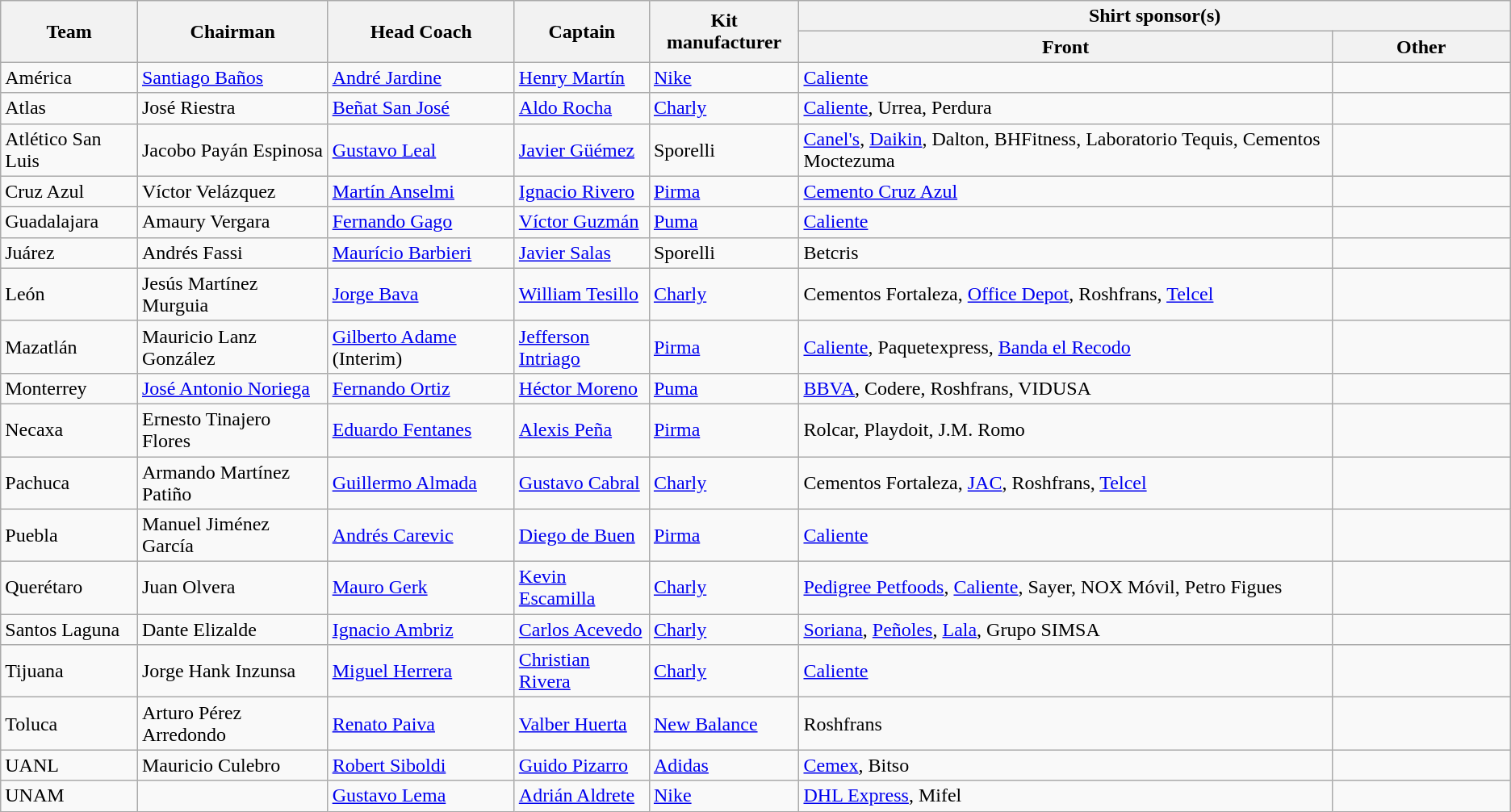<table class="wikitable sortable" style="text-align: left;">
<tr>
<th rowspan="2">Team</th>
<th rowspan="2">Chairman</th>
<th rowspan="2">Head Coach</th>
<th rowspan="2">Captain</th>
<th rowspan="2">Kit manufacturer</th>
<th colspan="5">Shirt sponsor(s)</th>
</tr>
<tr>
<th>Front</th>
<th style="width: 140px;">Other</th>
</tr>
<tr>
<td>América</td>
<td><a href='#'>Santiago Baños</a></td>
<td> <a href='#'>André Jardine</a></td>
<td> <a href='#'>Henry Martín</a></td>
<td><a href='#'>Nike</a></td>
<td><a href='#'>Caliente</a></td>
<td><br></td>
</tr>
<tr>
<td>Atlas</td>
<td>José Riestra</td>
<td> <a href='#'>Beñat San José</a></td>
<td> <a href='#'>Aldo Rocha</a></td>
<td><a href='#'>Charly</a></td>
<td><a href='#'>Caliente</a>, Urrea, Perdura</td>
<td><br></td>
</tr>
<tr>
<td>Atlético San Luis</td>
<td>Jacobo Payán Espinosa</td>
<td> <a href='#'>Gustavo Leal</a></td>
<td> <a href='#'>Javier Güémez</a></td>
<td>Sporelli</td>
<td><a href='#'>Canel's</a>, <a href='#'>Daikin</a>, Dalton, BHFitness, Laboratorio Tequis, Cementos Moctezuma</td>
<td><br></td>
</tr>
<tr>
<td>Cruz Azul</td>
<td>Víctor Velázquez</td>
<td> <a href='#'>Martín Anselmi</a></td>
<td> <a href='#'>Ignacio Rivero</a></td>
<td><a href='#'>Pirma</a></td>
<td><a href='#'>Cemento Cruz Azul</a></td>
<td></td>
</tr>
<tr>
<td>Guadalajara</td>
<td>Amaury Vergara</td>
<td> <a href='#'>Fernando Gago</a></td>
<td> <a href='#'>Víctor Guzmán</a></td>
<td><a href='#'>Puma</a></td>
<td><a href='#'>Caliente</a></td>
<td><br></td>
</tr>
<tr>
<td>Juárez</td>
<td>Andrés Fassi</td>
<td> <a href='#'>Maurício Barbieri</a></td>
<td> <a href='#'>Javier Salas</a></td>
<td>Sporelli</td>
<td>Betcris</td>
<td><br></td>
</tr>
<tr>
<td>León</td>
<td>Jesús Martínez Murguia</td>
<td> <a href='#'>Jorge Bava</a></td>
<td> <a href='#'>William Tesillo</a></td>
<td><a href='#'>Charly</a></td>
<td>Cementos Fortaleza, <a href='#'>Office Depot</a>, Roshfrans, <a href='#'>Telcel</a></td>
<td><br></td>
</tr>
<tr>
<td>Mazatlán</td>
<td>Mauricio Lanz González</td>
<td> <a href='#'>Gilberto Adame</a> (Interim)</td>
<td> <a href='#'>Jefferson Intriago</a></td>
<td><a href='#'>Pirma</a></td>
<td><a href='#'>Caliente</a>, Paquetexpress, <a href='#'>Banda el Recodo</a></td>
<td><br></td>
</tr>
<tr>
<td>Monterrey</td>
<td><a href='#'>José Antonio Noriega</a></td>
<td> <a href='#'>Fernando Ortiz</a></td>
<td> <a href='#'>Héctor Moreno</a></td>
<td><a href='#'>Puma</a></td>
<td><a href='#'>BBVA</a>, Codere, Roshfrans, VIDUSA</td>
<td><br></td>
</tr>
<tr>
<td>Necaxa</td>
<td>Ernesto Tinajero Flores</td>
<td> <a href='#'>Eduardo Fentanes</a></td>
<td> <a href='#'>Alexis Peña</a></td>
<td><a href='#'>Pirma</a></td>
<td>Rolcar, Playdoit, J.M. Romo</td>
<td><br></td>
</tr>
<tr>
<td>Pachuca</td>
<td>Armando Martínez Patiño</td>
<td> <a href='#'>Guillermo Almada</a></td>
<td> <a href='#'>Gustavo Cabral</a></td>
<td><a href='#'>Charly</a></td>
<td>Cementos Fortaleza, <a href='#'>JAC</a>, Roshfrans, <a href='#'>Telcel</a></td>
<td><br></td>
</tr>
<tr>
<td>Puebla</td>
<td>Manuel Jiménez García</td>
<td> <a href='#'>Andrés Carevic</a></td>
<td> <a href='#'>Diego de Buen</a></td>
<td><a href='#'>Pirma</a></td>
<td><a href='#'>Caliente</a></td>
<td><br></td>
</tr>
<tr>
<td>Querétaro</td>
<td>Juan Olvera</td>
<td> <a href='#'>Mauro Gerk</a></td>
<td> <a href='#'>Kevin Escamilla</a></td>
<td><a href='#'>Charly</a></td>
<td><a href='#'>Pedigree Petfoods</a>, <a href='#'>Caliente</a>, Sayer, NOX Móvil, Petro Figues</td>
<td><br></td>
</tr>
<tr>
<td>Santos Laguna</td>
<td>Dante Elizalde</td>
<td> <a href='#'>Ignacio Ambriz</a></td>
<td> <a href='#'>Carlos Acevedo</a></td>
<td><a href='#'>Charly</a></td>
<td><a href='#'>Soriana</a>, <a href='#'>Peñoles</a>, <a href='#'>Lala</a>, Grupo SIMSA</td>
<td><br></td>
</tr>
<tr>
<td>Tijuana</td>
<td>Jorge Hank Inzunsa</td>
<td> <a href='#'>Miguel Herrera</a></td>
<td> <a href='#'>Christian Rivera</a></td>
<td><a href='#'>Charly</a></td>
<td><a href='#'>Caliente</a></td>
<td><br></td>
</tr>
<tr>
<td>Toluca</td>
<td>Arturo Pérez Arredondo</td>
<td> <a href='#'>Renato Paiva</a></td>
<td> <a href='#'>Valber Huerta</a></td>
<td><a href='#'>New Balance</a></td>
<td>Roshfrans</td>
<td><br></td>
</tr>
<tr>
<td>UANL</td>
<td>Mauricio Culebro</td>
<td> <a href='#'>Robert Siboldi</a></td>
<td> <a href='#'>Guido Pizarro</a></td>
<td><a href='#'>Adidas</a></td>
<td><a href='#'>Cemex</a>, Bitso</td>
<td><br></td>
</tr>
<tr>
<td>UNAM</td>
<td></td>
<td> <a href='#'>Gustavo Lema</a></td>
<td> <a href='#'>Adrián Aldrete</a></td>
<td><a href='#'>Nike</a></td>
<td><a href='#'>DHL Express</a>, Mifel</td>
<td><br></td>
</tr>
</table>
